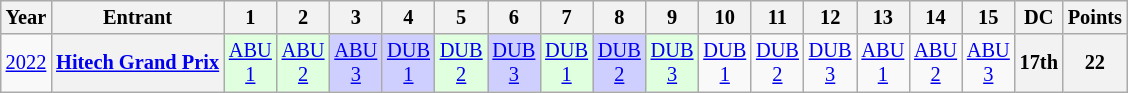<table class="wikitable" style="text-align:center; font-size:85%">
<tr>
<th>Year</th>
<th>Entrant</th>
<th>1</th>
<th>2</th>
<th>3</th>
<th>4</th>
<th>5</th>
<th>6</th>
<th>7</th>
<th>8</th>
<th>9</th>
<th>10</th>
<th>11</th>
<th>12</th>
<th>13</th>
<th>14</th>
<th>15</th>
<th>DC</th>
<th>Points</th>
</tr>
<tr>
<td><a href='#'>2022</a></td>
<th nowrap><a href='#'>Hitech Grand Prix</a></th>
<td style="background:#DFFFDF;"><a href='#'>ABU<br>1</a><br></td>
<td style="background:#DFFFDF;"><a href='#'>ABU<br>2</a><br></td>
<td style="background:#CFCFFF;"><a href='#'>ABU<br>3</a><br></td>
<td style="background:#CFCFFF;"><a href='#'>DUB<br>1</a><br></td>
<td style="background:#DFFFDF;"><a href='#'>DUB<br>2</a><br></td>
<td style="background:#CFCFFF;"><a href='#'>DUB<br>3</a><br></td>
<td style="background:#DFFFDF;"><a href='#'>DUB<br>1</a><br></td>
<td style="background:#CFCFFF;"><a href='#'>DUB<br>2</a><br></td>
<td style="background:#DFFFDF;"><a href='#'>DUB<br>3</a><br></td>
<td><a href='#'>DUB<br>1</a></td>
<td><a href='#'>DUB<br>2</a></td>
<td><a href='#'>DUB<br>3</a></td>
<td><a href='#'>ABU<br>1</a></td>
<td><a href='#'>ABU<br>2</a></td>
<td><a href='#'>ABU<br>3</a></td>
<th>17th</th>
<th>22</th>
</tr>
</table>
